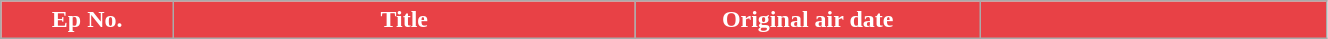<table class="wikitable plainrowheaders" style="width:70%;">
<tr>
<th scope="col" style="background:#E84146; color:white; width:6%;">Ep No.</th>
<th scope="col" style="background:#E84146; color:white; width:16%;">Title</th>
<th scope="col" style="background:#E84146; color:white; width:12%;">Original air date</th>
<th scope="col" style="background:#E84146; color:white; width:12%;"><br>
</th>
</tr>
</table>
